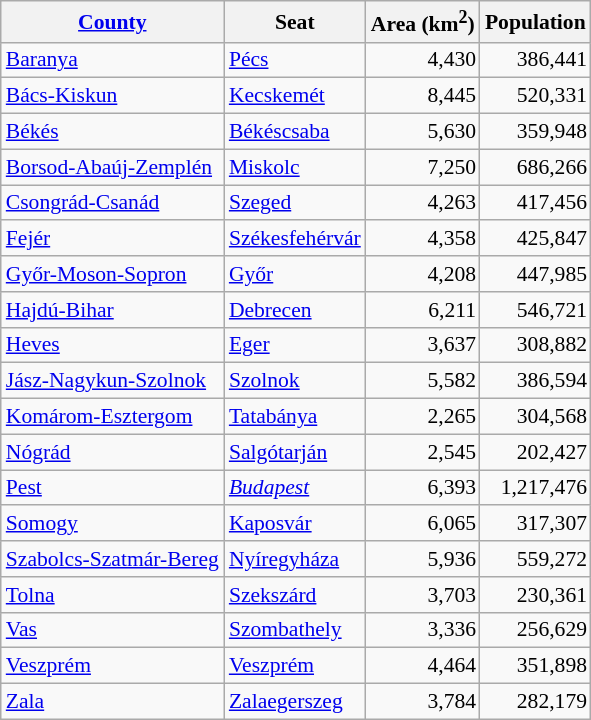<table class="sortable wikitable" style="margin-top:7px; margin-right:0px; text-align:left; font-size:90%">
<tr style="font-size:100%; text-align:right;">
<th> <a href='#'>County</a></th>
<th>Seat</th>
<th>Area (km<sup>2</sup>)</th>
<th>Population</th>
</tr>
<tr>
<td><a href='#'>Baranya</a></td>
<td><a href='#'>Pécs</a></td>
<td style="text-align:right;padding-right:2px">4,430</td>
<td style="text-align:right;padding-right:2px">386,441</td>
</tr>
<tr>
<td><a href='#'>Bács-Kiskun</a></td>
<td><a href='#'>Kecskemét</a></td>
<td style="text-align:right;padding-right:2px">8,445</td>
<td style="text-align:right;padding-right:2px">520,331</td>
</tr>
<tr>
<td><a href='#'>Békés</a></td>
<td><a href='#'>Békéscsaba</a></td>
<td style="text-align:right;padding-right:2px">5,630</td>
<td style="text-align:right;padding-right:2px">359,948</td>
</tr>
<tr>
<td><a href='#'>Borsod-Abaúj-Zemplén</a></td>
<td><a href='#'>Miskolc</a></td>
<td style="text-align:right;padding-right:2px">7,250</td>
<td style="text-align:right;padding-right:2px">686,266</td>
</tr>
<tr>
<td><a href='#'>Csongrád-Csanád</a></td>
<td><a href='#'>Szeged</a></td>
<td style="text-align:right;padding-right:2px">4,263</td>
<td style="text-align:right;padding-right:2px">417,456</td>
</tr>
<tr>
<td><a href='#'>Fejér</a></td>
<td><a href='#'>Székesfehérvár</a></td>
<td style="text-align:right;padding-right:2px">4,358</td>
<td style="text-align:right;padding-right:2px">425,847</td>
</tr>
<tr>
<td><a href='#'>Győr-Moson-Sopron</a></td>
<td><a href='#'>Győr</a></td>
<td style="text-align:right;padding-right:2px">4,208</td>
<td style="text-align:right;padding-right:2px">447,985</td>
</tr>
<tr>
<td><a href='#'>Hajdú-Bihar</a></td>
<td><a href='#'>Debrecen</a></td>
<td style="text-align:right;padding-right:2px">6,211</td>
<td style="text-align:right;padding-right:2px">546,721</td>
</tr>
<tr>
<td><a href='#'>Heves</a></td>
<td><a href='#'>Eger</a></td>
<td style="text-align:right;padding-right:2px">3,637</td>
<td style="text-align:right;padding-right:2px">308,882</td>
</tr>
<tr>
<td><a href='#'>Jász-Nagykun-Szolnok</a></td>
<td><a href='#'>Szolnok</a></td>
<td style="text-align:right;padding-right:2px">5,582</td>
<td style="text-align:right;padding-right:2px">386,594</td>
</tr>
<tr>
<td><a href='#'>Komárom-Esztergom</a></td>
<td><a href='#'>Tatabánya</a></td>
<td style="text-align:right;padding-right:2px">2,265</td>
<td style="text-align:right;padding-right:2px">304,568</td>
</tr>
<tr>
<td><a href='#'>Nógrád</a></td>
<td><a href='#'>Salgótarján</a></td>
<td style="text-align:right;padding-right:2px">2,545</td>
<td style="text-align:right;padding-right:2px">202,427</td>
</tr>
<tr>
<td><a href='#'>Pest</a></td>
<td><em><a href='#'>Budapest</a></em></td>
<td style="text-align:right;padding-right:2px">6,393</td>
<td style="text-align:right;padding-right:2px">1,217,476</td>
</tr>
<tr>
<td><a href='#'>Somogy</a></td>
<td><a href='#'>Kaposvár</a></td>
<td style="text-align:right;padding-right:2px">6,065</td>
<td style="text-align:right;padding-right:2px">317,307</td>
</tr>
<tr>
<td><a href='#'>Szabolcs-Szatmár-Bereg</a></td>
<td><a href='#'>Nyíregyháza</a></td>
<td style="text-align:right;padding-right:2px">5,936</td>
<td style="text-align:right;padding-right:2px">559,272</td>
</tr>
<tr>
<td><a href='#'>Tolna</a></td>
<td><a href='#'>Szekszárd</a></td>
<td style="text-align:right;padding-right:2px">3,703</td>
<td style="text-align:right;padding-right:2px">230,361</td>
</tr>
<tr>
<td><a href='#'>Vas</a></td>
<td><a href='#'>Szombathely</a></td>
<td style="text-align:right;padding-right:2px">3,336</td>
<td style="text-align:right;padding-right:2px">256,629</td>
</tr>
<tr>
<td><a href='#'>Veszprém</a></td>
<td><a href='#'>Veszprém</a></td>
<td style="text-align:right;padding-right:2px">4,464</td>
<td style="text-align:right;padding-right:2px">351,898</td>
</tr>
<tr>
<td><a href='#'>Zala</a></td>
<td><a href='#'>Zalaegerszeg</a></td>
<td style="text-align:right;padding-right:2px">3,784</td>
<td style="text-align:right;padding-right:2px">282,179</td>
</tr>
</table>
